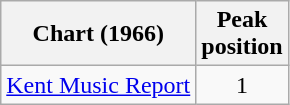<table class="wikitable sortable">
<tr>
<th>Chart (1966)</th>
<th>Peak<br>position</th>
</tr>
<tr>
<td><a href='#'>Kent Music Report</a></td>
<td style="text-align:center;">1</td>
</tr>
</table>
